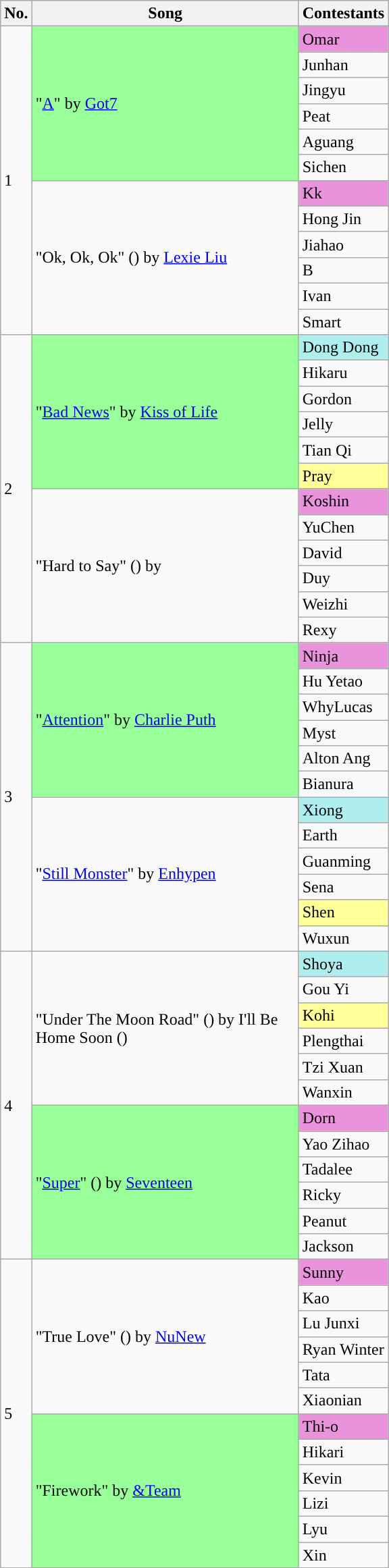<table class="wikitable sortable">
<tr>
<th scope="row">No.</th>
<th scope="row" style="width:16em">Song</th>
<th scope="row">Contestants</th>
</tr>
<tr>
<td rowspan="12">1</td>
<td rowspan="6" style="background:#99FF99">"<a href='#'>A</a>" by <a href='#'>Got7</a></td>
<td style="background:#E993DD">Omar</td>
</tr>
<tr>
<td>Junhan</td>
</tr>
<tr>
<td>Jingyu</td>
</tr>
<tr>
<td>Peat</td>
</tr>
<tr>
<td>Aguang</td>
</tr>
<tr>
<td>Sichen</td>
</tr>
<tr>
<td rowspan="6">"Ok, Ok, Ok" () by <a href='#'>Lexie Liu</a></td>
<td style="background:#E993DD">Kk</td>
</tr>
<tr>
<td>Hong Jin</td>
</tr>
<tr>
<td>Jiahao</td>
</tr>
<tr>
<td>B</td>
</tr>
<tr>
<td>Ivan</td>
</tr>
<tr>
<td>Smart</td>
</tr>
<tr>
<td rowspan="12">2</td>
<td rowspan="6" style="background:#99FF99">"<a href='#'>Bad News</a>" by <a href='#'>Kiss of Life</a></td>
<td style="background:#AFEEEE">Dong Dong</td>
</tr>
<tr>
<td>Hikaru</td>
</tr>
<tr>
<td>Gordon</td>
</tr>
<tr>
<td>Jelly</td>
</tr>
<tr>
<td>Tian Qi</td>
</tr>
<tr>
<td style="background:#FFFF99">Pray</td>
</tr>
<tr>
<td rowspan="6">"Hard to Say" () by </td>
<td style="background:#E993DD">Koshin</td>
</tr>
<tr>
<td>YuChen</td>
</tr>
<tr>
<td>David</td>
</tr>
<tr>
<td>Duy</td>
</tr>
<tr>
<td>Weizhi</td>
</tr>
<tr>
<td>Rexy</td>
</tr>
<tr>
<td rowspan="12">3</td>
<td rowspan="6" style="background:#99FF99">"<a href='#'>Attention</a>" by <a href='#'>Charlie Puth</a></td>
<td style="background:#E993DD">Ninja</td>
</tr>
<tr>
<td>Hu Yetao</td>
</tr>
<tr>
<td>WhyLucas</td>
</tr>
<tr>
<td>Myst</td>
</tr>
<tr>
<td>Alton Ang</td>
</tr>
<tr>
<td>Bianura</td>
</tr>
<tr>
<td rowspan="6">"<a href='#'>Still Monster</a>" by <a href='#'>Enhypen</a></td>
<td style="background:#AFEEEE">Xiong</td>
</tr>
<tr>
<td>Earth</td>
</tr>
<tr>
<td>Guanming</td>
</tr>
<tr>
<td>Sena</td>
</tr>
<tr>
<td style="background:#FFFF99">Shen</td>
</tr>
<tr>
<td>Wuxun</td>
</tr>
<tr>
<td rowspan="12">4</td>
<td rowspan="6">"Under The Moon Road" () by I'll Be Home Soon ()</td>
<td style="background:#AFEEEE">Shoya</td>
</tr>
<tr>
<td>Gou Yi</td>
</tr>
<tr>
<td style="background:#FFFF99">Kohi</td>
</tr>
<tr>
<td>Plengthai</td>
</tr>
<tr>
<td>Tzi Xuan</td>
</tr>
<tr>
<td>Wanxin</td>
</tr>
<tr>
<td rowspan="6" style="background:#99FF99">"<a href='#'>Super</a>" () by <a href='#'>Seventeen</a></td>
<td style="background:#E993DD">Dorn</td>
</tr>
<tr>
<td>Yao Zihao</td>
</tr>
<tr>
<td>Tadalee</td>
</tr>
<tr>
<td>Ricky</td>
</tr>
<tr>
<td>Peanut</td>
</tr>
<tr>
<td>Jackson</td>
</tr>
<tr>
<td rowspan="12">5</td>
<td rowspan="6">"True Love" () by <a href='#'>NuNew</a></td>
<td style="background:#E993DD">Sunny</td>
</tr>
<tr>
<td>Kao</td>
</tr>
<tr>
<td>Lu Junxi</td>
</tr>
<tr>
<td>Ryan Winter</td>
</tr>
<tr>
<td>Tata</td>
</tr>
<tr>
<td>Xiaonian</td>
</tr>
<tr>
<td rowspan="6" style="background:#99FF99">"Firework" by <a href='#'>&Team</a></td>
<td style="background:#E993DD">Thi-o</td>
</tr>
<tr>
<td>Hikari</td>
</tr>
<tr>
<td>Kevin</td>
</tr>
<tr>
<td>Lizi</td>
</tr>
<tr>
<td>Lyu</td>
</tr>
<tr>
<td>Xin</td>
</tr>
</table>
